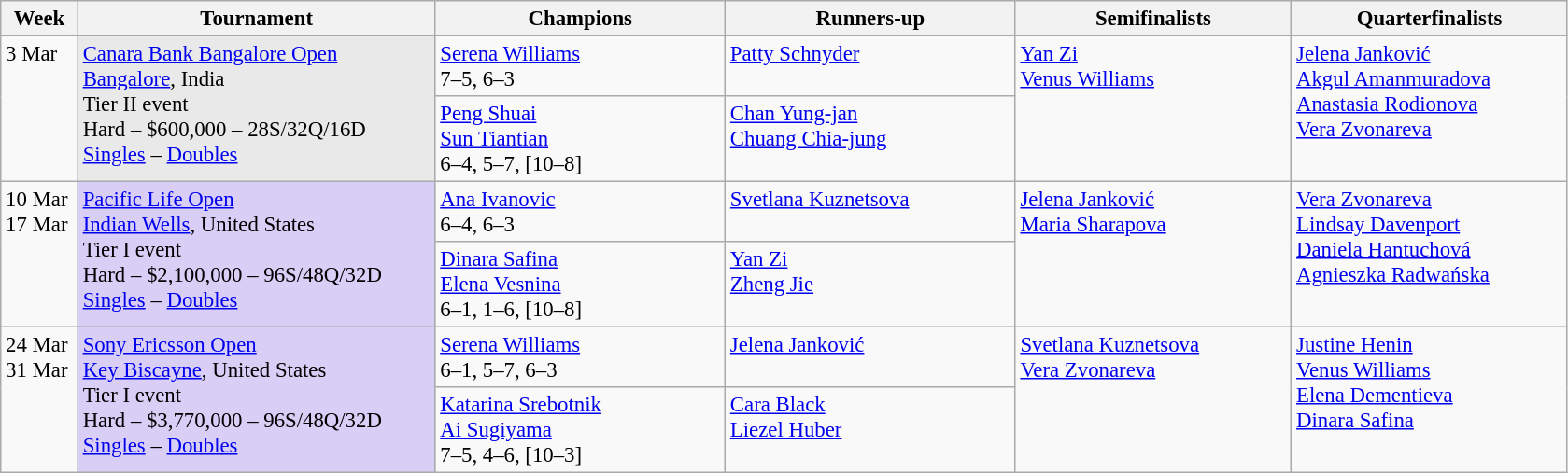<table class=wikitable style=font-size:95%>
<tr>
<th style="width:48px;">Week</th>
<th style="width:248px;">Tournament</th>
<th style="width:200px;">Champions</th>
<th style="width:200px;">Runners-up</th>
<th style="width:190px;">Semifinalists</th>
<th style="width:190px;">Quarterfinalists</th>
</tr>
<tr valign="top">
<td rowspan=2>3 Mar</td>
<td rowspan=2 style="background:#e9e9e9;"><a href='#'>Canara Bank Bangalore Open</a><br> <a href='#'>Bangalore</a>, India<br>Tier II event<br>Hard – $600,000 – 28S/32Q/16D<br><a href='#'>Singles</a> – <a href='#'>Doubles</a></td>
<td> <a href='#'>Serena Williams</a> <br> 7–5, 6–3</td>
<td> <a href='#'>Patty Schnyder</a></td>
<td rowspan=2> <a href='#'>Yan Zi</a><br>  <a href='#'>Venus Williams</a></td>
<td rowspan=2> <a href='#'>Jelena Janković</a><br> <a href='#'>Akgul Amanmuradova</a> <br> <a href='#'>Anastasia Rodionova</a> <br>  <a href='#'>Vera Zvonareva</a></td>
</tr>
<tr valign="top">
<td> <a href='#'>Peng Shuai</a> <br>  <a href='#'>Sun Tiantian</a> <br> 6–4, 5–7, [10–8]</td>
<td> <a href='#'>Chan Yung-jan</a> <br>  <a href='#'>Chuang Chia-jung</a></td>
</tr>
<tr valign="top">
<td rowspan=2>10 Mar<br>17 Mar</td>
<td rowspan=2 style="background:#d8cef6;"><a href='#'>Pacific Life Open</a><br> <a href='#'>Indian Wells</a>, United States<br>Tier I event<br>Hard – $2,100,000 – 96S/48Q/32D<br><a href='#'>Singles</a> – <a href='#'>Doubles</a></td>
<td> <a href='#'>Ana Ivanovic</a><br>6–4, 6–3</td>
<td> <a href='#'>Svetlana Kuznetsova</a></td>
<td rowspan=2> <a href='#'>Jelena Janković</a><br> <a href='#'>Maria Sharapova</a></td>
<td rowspan=2> <a href='#'>Vera Zvonareva</a> <br>   <a href='#'>Lindsay Davenport</a> <br> <a href='#'>Daniela Hantuchová</a> <br>  <a href='#'>Agnieszka Radwańska</a></td>
</tr>
<tr valign="top">
<td> <a href='#'>Dinara Safina</a> <br>  <a href='#'>Elena Vesnina</a> <br> 6–1, 1–6, [10–8]</td>
<td>  <a href='#'>Yan Zi</a> <br>  <a href='#'>Zheng Jie</a></td>
</tr>
<tr valign="top">
<td rowspan=2>24 Mar<br>31 Mar</td>
<td rowspan=2 style="background:#d8cef6;"><a href='#'>Sony Ericsson Open</a><br> <a href='#'>Key Biscayne</a>, United States<br>Tier I event<br>Hard – $3,770,000 – 96S/48Q/32D<br><a href='#'>Singles</a> – <a href='#'>Doubles</a></td>
<td> <a href='#'>Serena Williams</a><br> 6–1, 5–7, 6–3</td>
<td> <a href='#'>Jelena Janković</a></td>
<td rowspan=2> <a href='#'>Svetlana Kuznetsova</a><br>  <a href='#'>Vera Zvonareva</a></td>
<td rowspan=2> <a href='#'>Justine Henin</a><br> <a href='#'>Venus Williams</a><br> <a href='#'>Elena Dementieva</a><br> <a href='#'>Dinara Safina</a></td>
</tr>
<tr valign="top">
<td> <a href='#'>Katarina Srebotnik</a> <br>  <a href='#'>Ai Sugiyama</a><br> 7–5, 4–6, [10–3]</td>
<td> <a href='#'>Cara Black</a> <br>  <a href='#'>Liezel Huber</a></td>
</tr>
</table>
